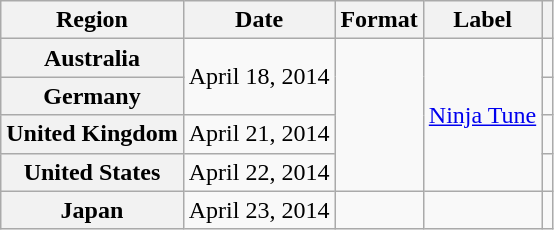<table class="wikitable plainrowheaders">
<tr>
<th scope="col">Region</th>
<th scope="col">Date</th>
<th scope="col">Format</th>
<th scope="col">Label</th>
<th scope="col"></th>
</tr>
<tr>
<th scope="row">Australia</th>
<td rowspan="2">April 18, 2014</td>
<td rowspan="4"></td>
<td rowspan="4"><a href='#'>Ninja Tune</a></td>
<td align="center"></td>
</tr>
<tr>
<th scope="row">Germany</th>
<td align="center"></td>
</tr>
<tr>
<th scope="row">United Kingdom</th>
<td>April 21, 2014</td>
<td align="center"></td>
</tr>
<tr>
<th scope="row">United States</th>
<td>April 22, 2014</td>
<td align="center"></td>
</tr>
<tr>
<th scope="row">Japan</th>
<td>April 23, 2014</td>
<td></td>
<td></td>
<td align="center"></td>
</tr>
</table>
